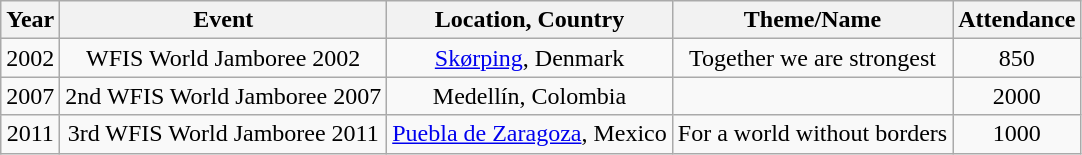<table class="wikitable" style="text-align:center">
<tr>
<th>Year</th>
<th>Event</th>
<th>Location, Country</th>
<th>Theme/Name</th>
<th>Attendance</th>
</tr>
<tr>
<td>2002</td>
<td>WFIS World Jamboree 2002</td>
<td><a href='#'>Skørping</a>, Denmark</td>
<td>Together we are strongest</td>
<td>850</td>
</tr>
<tr>
<td>2007</td>
<td>2nd WFIS World Jamboree 2007</td>
<td>Medellín, Colombia</td>
<td></td>
<td>2000</td>
</tr>
<tr>
<td>2011</td>
<td>3rd WFIS World Jamboree 2011</td>
<td><a href='#'>Puebla de Zaragoza</a>, Mexico</td>
<td>For a world without borders</td>
<td>1000</td>
</tr>
</table>
